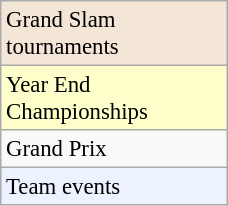<table class=wikitable  style=font-size:95%;width:12%>
<tr style="background:#f3e6d7;">
<td>Grand Slam tournaments</td>
</tr>
<tr style="background:#ffc;">
<td>Year End Championships</td>
</tr>
<tr>
<td>Grand Prix</td>
</tr>
<tr style="background:#ecf2ff;">
<td>Team events</td>
</tr>
</table>
